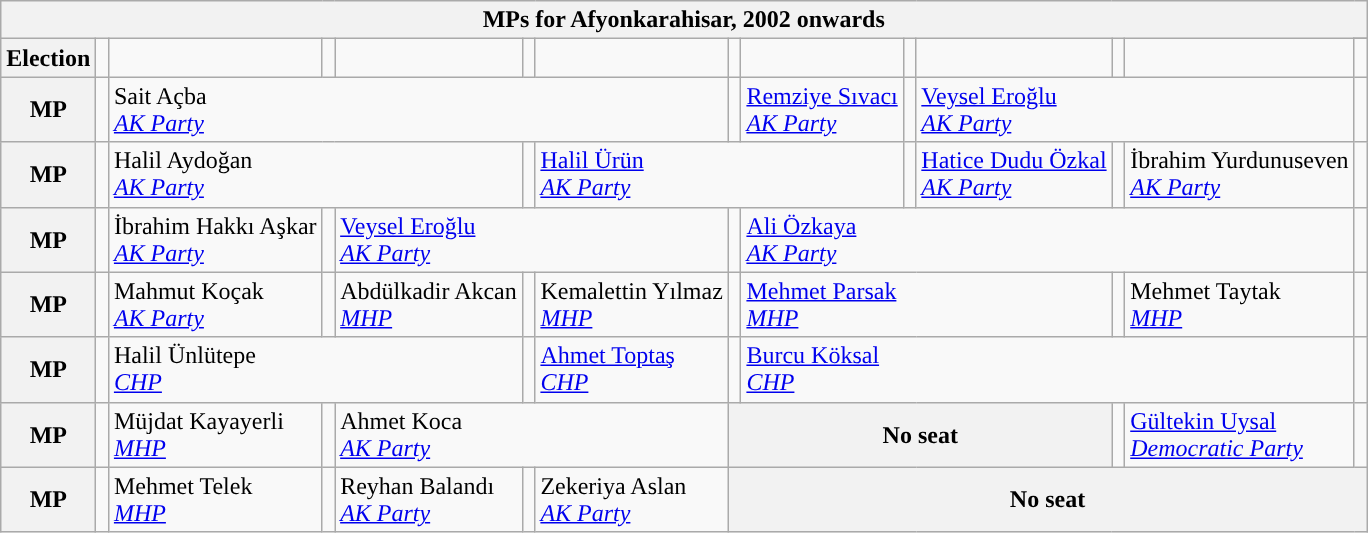<table class="wikitable">
<tr>
<th colspan = 14>MPs for Afyonkarahisar, 2002 onwards</th>
</tr>
<tr>
<th rowspan = 2>Election</th>
<td rowspan="2" style="width:1px;"></td>
<td rowspan = 2></td>
<td rowspan="2" style="width:1px;"></td>
<td rowspan = 2></td>
<td rowspan="2" style="width:1px;"></td>
<td rowspan = 2></td>
<td rowspan="2" style="width:1px;"></td>
<td rowspan = 2></td>
<td rowspan="2" style="width:1px;"></td>
<td rowspan = 2></td>
<td rowspan="2" style="width:1px;"></td>
<td rowspan = 2></td>
</tr>
<tr>
<td></td>
</tr>
<tr>
<th>MP</th>
<td width=1px style="background-color: "></td>
<td colspan = 5>Sait Açba<br><em><a href='#'>AK Party</a></em></td>
<td width=1px style="background-color: "></td>
<td colspan = 1><a href='#'>Remziye Sıvacı</a><br><em><a href='#'>AK Party</a></em></td>
<td width=1px style="background-color: "></td>
<td colspan = 3><a href='#'>Veysel Eroğlu</a><br><em><a href='#'>AK Party</a></em></td>
<td width=1px style="background-color: "></td>
</tr>
<tr>
<th>MP</th>
<td width=1px style="background-color: "></td>
<td colspan = 3>Halil Aydoğan<br><em><a href='#'>AK Party</a></em></td>
<td width=1px style="background-color: "></td>
<td colspan = 3><a href='#'>Halil Ürün</a><br><em><a href='#'>AK Party</a></em></td>
<td width=1px style="background-color: "></td>
<td colspan = 1><a href='#'>Hatice Dudu Özkal</a><br><em><a href='#'>AK Party</a></em></td>
<td width=1px style="background-color: "></td>
<td colspan = 1>İbrahim Yurdunuseven<br><em><a href='#'>AK Party</a></em></td>
<td width=1px style="background-color: "></td>
</tr>
<tr>
<th>MP</th>
<td width=1px style="background-color: "></td>
<td colspan = 1>İbrahim Hakkı Aşkar<br><em><a href='#'>AK Party</a></em></td>
<td width=1px style="background-color: "></td>
<td colspan = 3><a href='#'>Veysel Eroğlu</a><br><em><a href='#'>AK Party</a></em></td>
<td width=1px style="background-color: "></td>
<td colspan = 5><a href='#'>Ali Özkaya</a><br><em><a href='#'>AK Party</a></em></td>
<td width=1px style="background-color: "></td>
</tr>
<tr>
<th>MP</th>
<td width=1px style="background-color: "></td>
<td colspan = 1>Mahmut Koçak<br><em><a href='#'>AK Party</a></em></td>
<td width=1px style="background-color: "></td>
<td colspan = 1>Abdülkadir Akcan<br><em><a href='#'>MHP</a></em></td>
<td width=1px style="background-color: "></td>
<td colspan = 1>Kemalettin Yılmaz<br><em><a href='#'>MHP</a></em></td>
<td width=1px style="background-color: "></td>
<td colspan = 3><a href='#'>Mehmet Parsak</a><br><em><a href='#'>MHP</a></em></td>
<td width=1px style="background-color: "></td>
<td colspan = 1>Mehmet Taytak<br><em><a href='#'>MHP</a></em></td>
<td width=1px style="background-color: "></td>
</tr>
<tr>
<th>MP</th>
<td width=1px style="background-color: "></td>
<td colspan = 3>Halil Ünlütepe<br><em><a href='#'>CHP</a></em></td>
<td width=1px style="background-color: "></td>
<td colspan = 1><a href='#'>Ahmet Toptaş</a><br><em><a href='#'>CHP</a></em></td>
<td width=1px style="background-color: "></td>
<td colspan = 5><a href='#'>Burcu Köksal</a><br><em><a href='#'>CHP</a></em></td>
<td width=1px style="background-color: "></td>
</tr>
<tr>
<th>MP</th>
<td width=1px style="background-color: "></td>
<td colspan = 1>Müjdat Kayayerli<br><em><a href='#'>MHP</a></em></td>
<td width=1px style="background-color: "></td>
<td colspan = 3>Ahmet Koca<br><em><a href='#'>AK Party</a></em></td>
<th colspan = 4>No seat</th>
<td width=1px style="background-color: "></td>
<td colspan = 1><a href='#'>Gültekin Uysal</a><br><em><a href='#'>Democratic Party</a></em></td>
<td width=1px style="background-color: "></td>
</tr>
<tr>
<th>MP</th>
<td width=1px style="background-color: "></td>
<td colspan = 1>Mehmet Telek<br><em><a href='#'>MHP</a></em></td>
<td width=1px style="background-color: "></td>
<td colspan = 1>Reyhan Balandı<br><em><a href='#'>AK Party</a></em></td>
<td width=1px style="background-color: "></td>
<td colspan = 1>Zekeriya Aslan<br><em><a href='#'>AK Party</a></em></td>
<th colspan = 7>No seat</th>
</tr>
</table>
